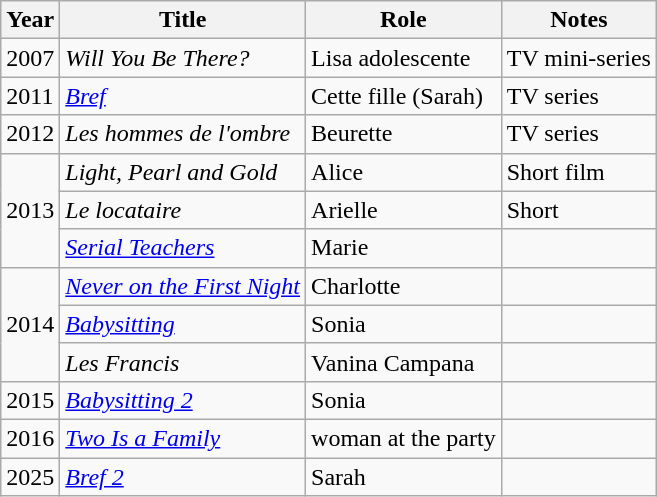<table class="wikitable sortable">
<tr>
<th>Year</th>
<th>Title</th>
<th>Role</th>
<th class="unsortable">Notes</th>
</tr>
<tr>
<td>2007</td>
<td><em>Will You Be There?</em></td>
<td>Lisa adolescente</td>
<td>TV mini-series</td>
</tr>
<tr>
<td>2011</td>
<td><em><a href='#'>Bref</a></em></td>
<td>Cette fille (Sarah)</td>
<td>TV series</td>
</tr>
<tr>
<td>2012</td>
<td><em>Les hommes de l'ombre</em></td>
<td>Beurette</td>
<td>TV series</td>
</tr>
<tr>
<td rowspan=3>2013</td>
<td><em>Light, Pearl and Gold</em></td>
<td>Alice</td>
<td>Short film</td>
</tr>
<tr>
<td><em>Le locataire</em></td>
<td>Arielle</td>
<td>Short</td>
</tr>
<tr>
<td><em><a href='#'>Serial Teachers</a></em></td>
<td>Marie</td>
<td></td>
</tr>
<tr>
<td rowspan=3>2014</td>
<td><em><a href='#'>Never on the First Night</a></em></td>
<td>Charlotte</td>
<td></td>
</tr>
<tr>
<td><em><a href='#'>Babysitting</a></em></td>
<td>Sonia</td>
<td></td>
</tr>
<tr>
<td><em>Les Francis</em></td>
<td>Vanina Campana</td>
<td></td>
</tr>
<tr>
<td>2015</td>
<td><em><a href='#'>Babysitting 2</a></em></td>
<td>Sonia</td>
<td></td>
</tr>
<tr>
<td>2016</td>
<td><em><a href='#'>Two Is a Family</a></em></td>
<td>woman at the party</td>
<td></td>
</tr>
<tr>
<td>2025</td>
<td><em><a href='#'>Bref 2</a></em></td>
<td>Sarah</td>
<td></td>
</tr>
</table>
